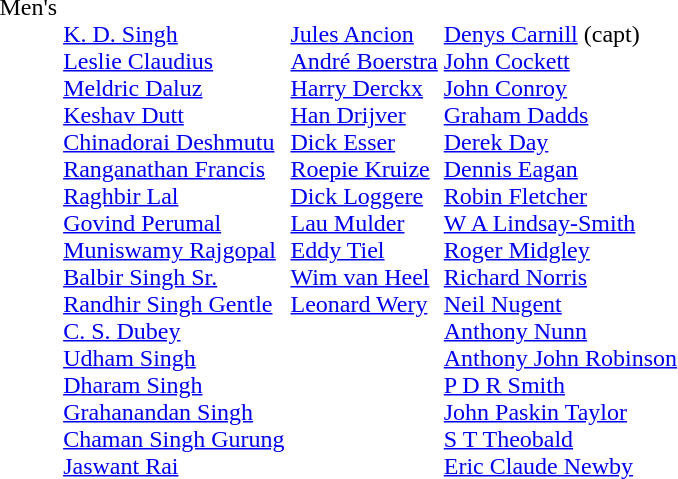<table>
<tr valign="top">
<td>Men's</td>
<td><br><a href='#'>K. D. Singh</a><br><a href='#'>Leslie Claudius</a><br><a href='#'>Meldric Daluz</a><br><a href='#'>Keshav Dutt</a><br><a href='#'>Chinadorai Deshmutu</a><br><a href='#'>Ranganathan Francis</a><br><a href='#'>Raghbir Lal</a><br><a href='#'>Govind Perumal</a><br><a href='#'>Muniswamy Rajgopal</a><br><a href='#'>Balbir Singh Sr.</a><br><a href='#'>Randhir Singh Gentle</a><br><a href='#'>C. S. Dubey</a><br><a href='#'>Udham Singh</a><br><a href='#'>Dharam Singh</a><br><a href='#'>Grahanandan Singh</a><br><a href='#'>Chaman Singh Gurung</a><br><a href='#'>Jaswant Rai</a></td>
<td><br><a href='#'>Jules Ancion</a><br><a href='#'>André Boerstra</a><br><a href='#'>Harry Derckx</a><br><a href='#'>Han Drijver</a><br><a href='#'>Dick Esser</a><br><a href='#'>Roepie Kruize</a><br><a href='#'>Dick Loggere</a><br><a href='#'>Lau Mulder</a><br><a href='#'>Eddy Tiel</a><br><a href='#'>Wim van Heel</a><br><a href='#'>Leonard Wery</a></td>
<td><br><a href='#'>Denys Carnill</a> (capt) <br><a href='#'>John Cockett</a><br><a href='#'>John Conroy</a><br><a href='#'>Graham Dadds</a><br><a href='#'>Derek Day</a><br><a href='#'>Dennis Eagan</a><br><a href='#'>Robin Fletcher</a><br><a href='#'>W A Lindsay-Smith</a><br><a href='#'>Roger Midgley</a><br><a href='#'>Richard Norris</a><br><a href='#'>Neil Nugent</a><br><a href='#'>Anthony Nunn</a><br><a href='#'>Anthony John Robinson</a><br><a href='#'>P D R Smith</a><br><a href='#'>John Paskin Taylor</a><br><a href='#'>S T Theobald</a><br><a href='#'>Eric Claude Newby</a></td>
</tr>
</table>
